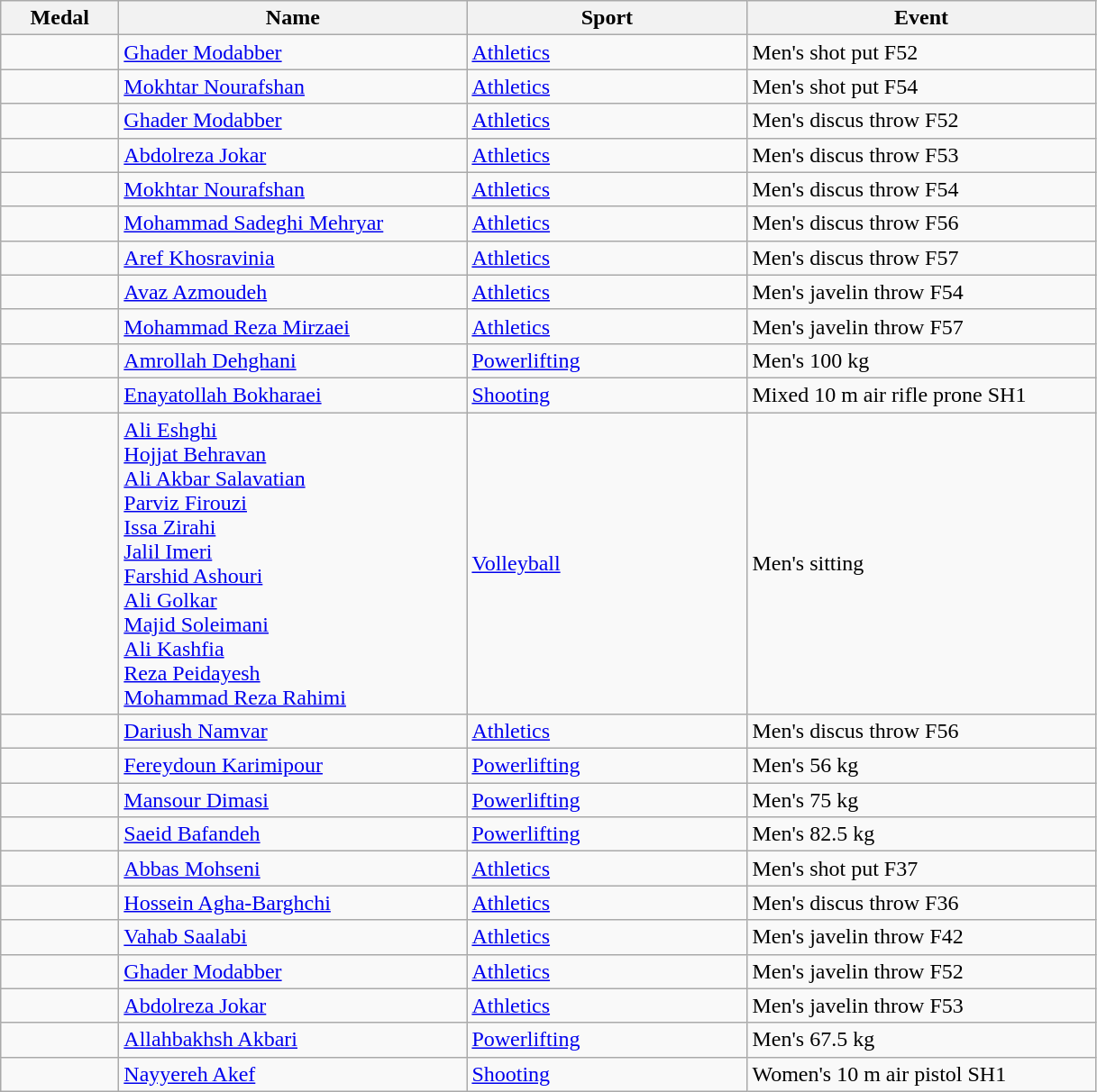<table class="wikitable" style="font-size:100%">
<tr>
<th width="80">Medal</th>
<th width="250">Name</th>
<th width="200">Sport</th>
<th width="250">Event</th>
</tr>
<tr>
<td></td>
<td><a href='#'>Ghader Modabber</a></td>
<td><a href='#'>Athletics</a></td>
<td>Men's shot put F52</td>
</tr>
<tr>
<td></td>
<td><a href='#'>Mokhtar Nourafshan</a></td>
<td><a href='#'>Athletics</a></td>
<td>Men's shot put F54</td>
</tr>
<tr>
<td></td>
<td><a href='#'>Ghader Modabber</a></td>
<td><a href='#'>Athletics</a></td>
<td>Men's discus throw F52</td>
</tr>
<tr>
<td></td>
<td><a href='#'>Abdolreza Jokar</a></td>
<td><a href='#'>Athletics</a></td>
<td>Men's discus throw F53</td>
</tr>
<tr>
<td></td>
<td><a href='#'>Mokhtar Nourafshan</a></td>
<td><a href='#'>Athletics</a></td>
<td>Men's discus throw F54</td>
</tr>
<tr>
<td></td>
<td><a href='#'>Mohammad Sadeghi Mehryar</a></td>
<td><a href='#'>Athletics</a></td>
<td>Men's discus throw F56</td>
</tr>
<tr>
<td></td>
<td><a href='#'>Aref Khosravinia</a></td>
<td><a href='#'>Athletics</a></td>
<td>Men's discus throw F57</td>
</tr>
<tr>
<td></td>
<td><a href='#'>Avaz Azmoudeh</a></td>
<td><a href='#'>Athletics</a></td>
<td>Men's javelin throw F54</td>
</tr>
<tr>
<td></td>
<td><a href='#'>Mohammad Reza Mirzaei</a></td>
<td><a href='#'>Athletics</a></td>
<td>Men's javelin throw F57</td>
</tr>
<tr>
<td></td>
<td><a href='#'>Amrollah Dehghani</a></td>
<td><a href='#'>Powerlifting</a></td>
<td>Men's 100 kg</td>
</tr>
<tr>
<td></td>
<td><a href='#'>Enayatollah Bokharaei</a></td>
<td><a href='#'>Shooting</a></td>
<td>Mixed 10 m air rifle prone SH1</td>
</tr>
<tr>
<td></td>
<td><a href='#'>Ali Eshghi</a><br><a href='#'>Hojjat Behravan</a><br><a href='#'>Ali Akbar Salavatian</a><br><a href='#'>Parviz Firouzi</a><br><a href='#'>Issa Zirahi</a><br><a href='#'>Jalil Imeri</a><br><a href='#'>Farshid Ashouri</a><br><a href='#'>Ali Golkar</a><br><a href='#'>Majid Soleimani</a><br><a href='#'>Ali Kashfia</a><br><a href='#'>Reza Peidayesh</a><br><a href='#'>Mohammad Reza Rahimi</a></td>
<td><a href='#'>Volleyball</a></td>
<td>Men's sitting</td>
</tr>
<tr>
<td></td>
<td><a href='#'>Dariush Namvar</a></td>
<td><a href='#'>Athletics</a></td>
<td>Men's discus throw F56</td>
</tr>
<tr>
<td></td>
<td><a href='#'>Fereydoun Karimipour</a></td>
<td><a href='#'>Powerlifting</a></td>
<td>Men's 56 kg</td>
</tr>
<tr>
<td></td>
<td><a href='#'>Mansour Dimasi</a></td>
<td><a href='#'>Powerlifting</a></td>
<td>Men's 75 kg</td>
</tr>
<tr>
<td></td>
<td><a href='#'>Saeid Bafandeh</a></td>
<td><a href='#'>Powerlifting</a></td>
<td>Men's 82.5 kg</td>
</tr>
<tr>
<td></td>
<td><a href='#'>Abbas Mohseni</a></td>
<td><a href='#'>Athletics</a></td>
<td>Men's shot put F37</td>
</tr>
<tr>
<td></td>
<td><a href='#'>Hossein Agha-Barghchi</a></td>
<td><a href='#'>Athletics</a></td>
<td>Men's discus throw F36</td>
</tr>
<tr>
<td></td>
<td><a href='#'>Vahab Saalabi</a></td>
<td><a href='#'>Athletics</a></td>
<td>Men's javelin throw F42</td>
</tr>
<tr>
<td></td>
<td><a href='#'>Ghader Modabber</a></td>
<td><a href='#'>Athletics</a></td>
<td>Men's javelin throw F52</td>
</tr>
<tr>
<td></td>
<td><a href='#'>Abdolreza Jokar</a></td>
<td><a href='#'>Athletics</a></td>
<td>Men's javelin throw F53</td>
</tr>
<tr>
<td></td>
<td><a href='#'>Allahbakhsh Akbari</a></td>
<td><a href='#'>Powerlifting</a></td>
<td>Men's 67.5 kg</td>
</tr>
<tr>
<td></td>
<td><a href='#'>Nayyereh Akef</a></td>
<td><a href='#'>Shooting</a></td>
<td>Women's 10 m air pistol SH1</td>
</tr>
</table>
